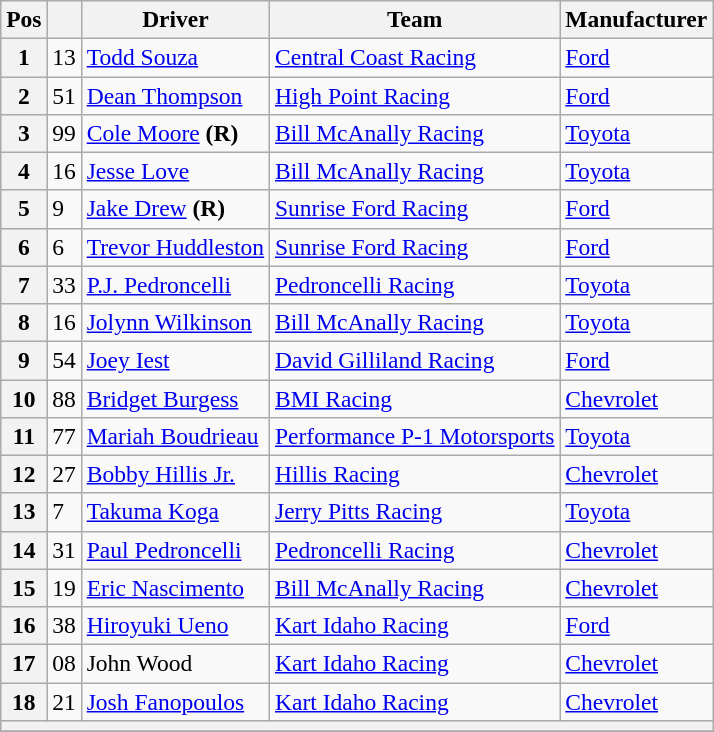<table class="wikitable" style="font-size:98%">
<tr>
<th>Pos</th>
<th></th>
<th>Driver</th>
<th>Team</th>
<th>Manufacturer</th>
</tr>
<tr>
<th>1</th>
<td>13</td>
<td><a href='#'>Todd Souza</a></td>
<td><a href='#'>Central Coast Racing</a></td>
<td><a href='#'>Ford</a></td>
</tr>
<tr>
<th>2</th>
<td>51</td>
<td><a href='#'>Dean Thompson</a></td>
<td><a href='#'>High Point Racing</a></td>
<td><a href='#'>Ford</a></td>
</tr>
<tr>
<th>3</th>
<td>99</td>
<td><a href='#'>Cole Moore</a> <strong>(R)</strong></td>
<td><a href='#'>Bill McAnally Racing</a></td>
<td><a href='#'>Toyota</a></td>
</tr>
<tr>
<th>4</th>
<td>16</td>
<td><a href='#'>Jesse Love</a></td>
<td><a href='#'>Bill McAnally Racing</a></td>
<td><a href='#'>Toyota</a></td>
</tr>
<tr>
<th>5</th>
<td>9</td>
<td><a href='#'>Jake Drew</a> <strong>(R)</strong></td>
<td><a href='#'>Sunrise Ford Racing</a></td>
<td><a href='#'>Ford</a></td>
</tr>
<tr>
<th>6</th>
<td>6</td>
<td><a href='#'>Trevor Huddleston</a></td>
<td><a href='#'>Sunrise Ford Racing</a></td>
<td><a href='#'>Ford</a></td>
</tr>
<tr>
<th>7</th>
<td>33</td>
<td><a href='#'>P.J. Pedroncelli</a></td>
<td><a href='#'>Pedroncelli Racing</a></td>
<td><a href='#'>Toyota</a></td>
</tr>
<tr>
<th>8</th>
<td>16</td>
<td><a href='#'>Jolynn Wilkinson</a></td>
<td><a href='#'>Bill McAnally Racing</a></td>
<td><a href='#'>Toyota</a></td>
</tr>
<tr>
<th>9</th>
<td>54</td>
<td><a href='#'>Joey Iest</a></td>
<td><a href='#'>David Gilliland Racing</a></td>
<td><a href='#'>Ford</a></td>
</tr>
<tr>
<th>10</th>
<td>88</td>
<td><a href='#'>Bridget Burgess</a></td>
<td><a href='#'>BMI Racing</a></td>
<td><a href='#'>Chevrolet</a></td>
</tr>
<tr>
<th>11</th>
<td>77</td>
<td><a href='#'>Mariah Boudrieau</a></td>
<td><a href='#'>Performance P-1 Motorsports</a></td>
<td><a href='#'>Toyota</a></td>
</tr>
<tr>
<th>12</th>
<td>27</td>
<td><a href='#'>Bobby Hillis Jr.</a></td>
<td><a href='#'>Hillis Racing</a></td>
<td><a href='#'>Chevrolet</a></td>
</tr>
<tr>
<th>13</th>
<td>7</td>
<td><a href='#'>Takuma Koga</a></td>
<td><a href='#'>Jerry Pitts Racing</a></td>
<td><a href='#'>Toyota</a></td>
</tr>
<tr>
<th>14</th>
<td>31</td>
<td><a href='#'>Paul Pedroncelli</a></td>
<td><a href='#'>Pedroncelli Racing</a></td>
<td><a href='#'>Chevrolet</a></td>
</tr>
<tr>
<th>15</th>
<td>19</td>
<td><a href='#'>Eric Nascimento</a></td>
<td><a href='#'>Bill McAnally Racing</a></td>
<td><a href='#'>Chevrolet</a></td>
</tr>
<tr>
<th>16</th>
<td>38</td>
<td><a href='#'>Hiroyuki Ueno</a></td>
<td><a href='#'>Kart Idaho Racing</a></td>
<td><a href='#'>Ford</a></td>
</tr>
<tr>
<th>17</th>
<td>08</td>
<td>John Wood</td>
<td><a href='#'>Kart Idaho Racing</a></td>
<td><a href='#'>Chevrolet</a></td>
</tr>
<tr>
<th>18</th>
<td>21</td>
<td><a href='#'>Josh Fanopoulos</a></td>
<td><a href='#'>Kart Idaho Racing</a></td>
<td><a href='#'>Chevrolet</a></td>
</tr>
<tr>
<th colspan="6"></th>
</tr>
<tr>
</tr>
</table>
